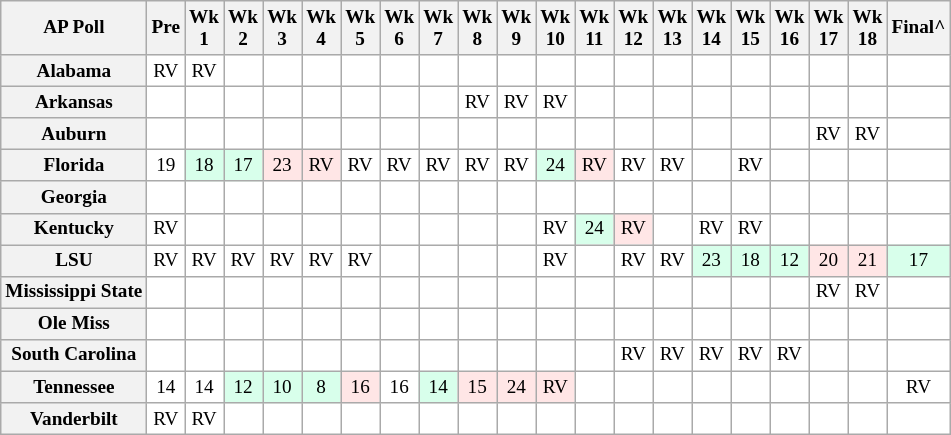<table class="wikitable" style="white-space:nowrap; font-size:80%;">
<tr>
<th>AP Poll</th>
<th>Pre</th>
<th>Wk<br>1</th>
<th>Wk<br>2</th>
<th>Wk<br>3</th>
<th>Wk<br>4</th>
<th>Wk<br>5</th>
<th>Wk<br>6</th>
<th>Wk<br>7</th>
<th>Wk<br>8</th>
<th>Wk<br>9</th>
<th>Wk<br>10</th>
<th>Wk<br>11</th>
<th>Wk<br>12</th>
<th>Wk<br>13</th>
<th>Wk<br>14</th>
<th>Wk<br>15</th>
<th>Wk<br>16</th>
<th>Wk<br>17</th>
<th>Wk<br>18</th>
<th>Final^</th>
</tr>
<tr style="text-align:center;">
<th>Alabama</th>
<td style="background:#FFF;">RV</td>
<td style="background:#FFF;">RV</td>
<td style="background:#FFF;"></td>
<td style="background:#FFF;"></td>
<td style="background:#FFF;"></td>
<td style="background:#FFF;"></td>
<td style="background:#FFF;"></td>
<td style="background:#FFF;"></td>
<td style="background:#FFF;"></td>
<td style="background:#FFF;"></td>
<td style="background:#FFF;"></td>
<td style="background:#FFF;"></td>
<td style="background:#FFF;"></td>
<td style="background:#FFF;"></td>
<td style="background:#FFF;"></td>
<td style="background:#FFF;"></td>
<td style="background:#FFF;"></td>
<td style="background:#FFF;"></td>
<td style="background:#FFF;"></td>
<td style="background:#FFF;"></td>
</tr>
<tr style="text-align:center;">
<th>Arkansas</th>
<td style="background:#FFF;"></td>
<td style="background:#FFF;"></td>
<td style="background:#FFF;"></td>
<td style="background:#FFF;"></td>
<td style="background:#FFF;"></td>
<td style="background:#FFF;"></td>
<td style="background:#FFF;"></td>
<td style="background:#FFF;"></td>
<td style="background:#FFF;">RV</td>
<td style="background:#FFF;">RV</td>
<td style="background:#FFF;">RV</td>
<td style="background:#FFF;"></td>
<td style="background:#FFF;"></td>
<td style="background:#FFF;"></td>
<td style="background:#FFF;"></td>
<td style="background:#FFF;"></td>
<td style="background:#FFF;"></td>
<td style="background:#FFF;"></td>
<td style="background:#FFF;"></td>
<td style="background:#FFF;"></td>
</tr>
<tr style="text-align:center;">
<th>Auburn</th>
<td style="background:#FFF;"></td>
<td style="background:#FFF;"></td>
<td style="background:#FFF;"></td>
<td style="background:#FFF;"></td>
<td style="background:#FFF;"></td>
<td style="background:#FFF;"></td>
<td style="background:#FFF;"></td>
<td style="background:#FFF;"></td>
<td style="background:#FFF;"></td>
<td style="background:#FFF;"></td>
<td style="background:#FFF;"></td>
<td style="background:#FFF;"></td>
<td style="background:#FFF;"></td>
<td style="background:#FFF;"></td>
<td style="background:#FFF;"></td>
<td style="background:#FFF;"></td>
<td style="background:#FFF;"></td>
<td style="background:#FFF;">RV</td>
<td style="background:#FFF;">RV</td>
<td style="background:#FFF;"></td>
</tr>
<tr style="text-align:center;">
<th>Florida</th>
<td style="background:#FFF;">19</td>
<td style="background:#D8FFEB;">18</td>
<td style="background:#D8FFEB;">17</td>
<td style="background:#FFE6E6;">23</td>
<td style="background:#FFE6E6;">RV</td>
<td style="background:#FFF;">RV</td>
<td style="background:#FFF;">RV</td>
<td style="background:#FFF;">RV</td>
<td style="background:#FFF;">RV</td>
<td style="background:#FFF;">RV</td>
<td style="background:#D8FFEB;">24</td>
<td style="background:#FFE6E6;">RV</td>
<td style="background:#FFF;">RV</td>
<td style="background:#FFF;">RV</td>
<td style="background:#FFF;"></td>
<td style="background:#FFF;">RV</td>
<td style="background:#FFF;"></td>
<td style="background:#FFF;"></td>
<td style="background:#FFF;"></td>
<td style="background:#FFF;"></td>
</tr>
<tr style="text-align:center;">
<th>Georgia</th>
<td style="background:#FFF;"></td>
<td style="background:#FFF;"></td>
<td style="background:#FFF;"></td>
<td style="background:#FFF;"></td>
<td style="background:#FFF;"></td>
<td style="background:#FFF;"></td>
<td style="background:#FFF;"></td>
<td style="background:#FFF;"></td>
<td style="background:#FFF;"></td>
<td style="background:#FFF;"></td>
<td style="background:#FFF;"></td>
<td style="background:#FFF;"></td>
<td style="background:#FFF;"></td>
<td style="background:#FFF;"></td>
<td style="background:#FFF;"></td>
<td style="background:#FFF;"></td>
<td style="background:#FFF;"></td>
<td style="background:#FFF;"></td>
<td style="background:#FFF;"></td>
<td style="background:#FFF;"></td>
</tr>
<tr style="text-align:center;">
<th>Kentucky</th>
<td style="background:#FFF;">RV</td>
<td style="background:#FFF;"></td>
<td style="background:#FFF;"></td>
<td style="background:#FFF;"></td>
<td style="background:#FFF;"></td>
<td style="background:#FFF;"></td>
<td style="background:#FFF;"></td>
<td style="background:#FFF;"></td>
<td style="background:#FFF;"></td>
<td style="background:#FFF;"></td>
<td style="background:#FFF;">RV</td>
<td style="background:#D8FFEB;">24</td>
<td style="background:#FFE6E6;">RV</td>
<td style="background:#FFF;"></td>
<td style="background:#FFF;">RV</td>
<td style="background:#FFF;">RV</td>
<td style="background:#FFF;"></td>
<td style="background:#FFF;"></td>
<td style="background:#FFF;"></td>
<td style="background:#FFF;"></td>
</tr>
<tr style="text-align:center;">
<th>LSU</th>
<td style="background:#FFF;">RV</td>
<td style="background:#FFF;">RV</td>
<td style="background:#FFF;">RV</td>
<td style="background:#FFF;">RV</td>
<td style="background:#FFF;">RV</td>
<td style="background:#FFF;">RV</td>
<td style="background:#FFF;"></td>
<td style="background:#FFF;"></td>
<td style="background:#FFF;"></td>
<td style="background:#FFF;"></td>
<td style="background:#FFF;">RV</td>
<td style="background:#FFF;"></td>
<td style="background:#FFF;">RV</td>
<td style="background:#FFF;">RV</td>
<td style="background:#D8FFEB;">23</td>
<td style="background:#D8FFEB;">18</td>
<td style="background:#D8FFEB;">12</td>
<td style="background:#FFE6E6;">20</td>
<td style="background:#FFE6E6;">21</td>
<td style="background:#D8FFEB;">17</td>
</tr>
<tr style="text-align:center;">
<th>Mississippi State</th>
<td style="background:#FFF;"></td>
<td style="background:#FFF;"></td>
<td style="background:#FFF;"></td>
<td style="background:#FFF;"></td>
<td style="background:#FFF;"></td>
<td style="background:#FFF;"></td>
<td style="background:#FFF;"></td>
<td style="background:#FFF;"></td>
<td style="background:#FFF;"></td>
<td style="background:#FFF;"></td>
<td style="background:#FFF;"></td>
<td style="background:#FFF;"></td>
<td style="background:#FFF;"></td>
<td style="background:#FFF;"></td>
<td style="background:#FFF;"></td>
<td style="background:#FFF;"></td>
<td style="background:#FFF;"></td>
<td style="background:#FFF;">RV</td>
<td style="background:#FFF;">RV</td>
<td style="background:#FFF;"></td>
</tr>
<tr style="text-align:center;">
<th>Ole Miss</th>
<td style="background:#FFF;"></td>
<td style="background:#FFF;"></td>
<td style="background:#FFF;"></td>
<td style="background:#FFF;"></td>
<td style="background:#FFF;"></td>
<td style="background:#FFF;"></td>
<td style="background:#FFF;"></td>
<td style="background:#FFF;"></td>
<td style="background:#FFF;"></td>
<td style="background:#FFF;"></td>
<td style="background:#FFF;"></td>
<td style="background:#FFF;"></td>
<td style="background:#FFF;"></td>
<td style="background:#FFF;"></td>
<td style="background:#FFF;"></td>
<td style="background:#FFF;"></td>
<td style="background:#FFF;"></td>
<td style="background:#FFF;"></td>
<td style="background:#FFF;"></td>
<td style="background:#FFF;"></td>
</tr>
<tr style="text-align:center;">
<th>South Carolina</th>
<td style="background:#FFF;"></td>
<td style="background:#FFF;"></td>
<td style="background:#FFF;"></td>
<td style="background:#FFF;"></td>
<td style="background:#FFF;"></td>
<td style="background:#FFF;"></td>
<td style="background:#FFF;"></td>
<td style="background:#FFF;"></td>
<td style="background:#FFF;"></td>
<td style="background:#FFF;"></td>
<td style="background:#FFF;"></td>
<td style="background:#FFF;"></td>
<td style="background:#FFF;">RV</td>
<td style="background:#FFF;">RV</td>
<td style="background:#FFF;">RV</td>
<td style="background:#FFF;">RV</td>
<td style="background:#FFF;">RV</td>
<td style="background:#FFF;"></td>
<td style="background:#FFF;"></td>
<td style="background:#FFF;"></td>
</tr>
<tr style="text-align:center;">
<th>Tennessee</th>
<td style="background:#FFF;">14</td>
<td style="background:#FFF;">14</td>
<td style="background:#D8FFEB;">12</td>
<td style="background:#D8FFEB;">10</td>
<td style="background:#D8FFEB;">8</td>
<td style="background:#FFE6E6;">16</td>
<td style="background:#FFF;">16</td>
<td style="background:#D8FFEB;">14</td>
<td style="background:#FFE6E6;">15</td>
<td style="background:#FFE6E6;">24</td>
<td style="background:#FFE6E6;">RV</td>
<td style="background:#FFF;"></td>
<td style="background:#FFF;"></td>
<td style="background:#FFF;"></td>
<td style="background:#FFF;"></td>
<td style="background:#FFF;"></td>
<td style="background:#FFF;"></td>
<td style="background:#FFF;"></td>
<td style="background:#FFF;"></td>
<td style="background:#FFF;">RV</td>
</tr>
<tr style="text-align:center;">
<th>Vanderbilt</th>
<td style="background:#FFF;">RV</td>
<td style="background:#FFF;">RV</td>
<td style="background:#FFF;"></td>
<td style="background:#FFF;"></td>
<td style="background:#FFF;"></td>
<td style="background:#FFF;"></td>
<td style="background:#FFF;"></td>
<td style="background:#FFF;"></td>
<td style="background:#FFF;"></td>
<td style="background:#FFF;"></td>
<td style="background:#FFF;"></td>
<td style="background:#FFF;"></td>
<td style="background:#FFF;"></td>
<td style="background:#FFF;"></td>
<td style="background:#FFF;"></td>
<td style="background:#FFF;"></td>
<td style="background:#FFF;"></td>
<td style="background:#FFF;"></td>
<td style="background:#FFF;"></td>
<td style="background:#FFF;"></td>
</tr>
</table>
